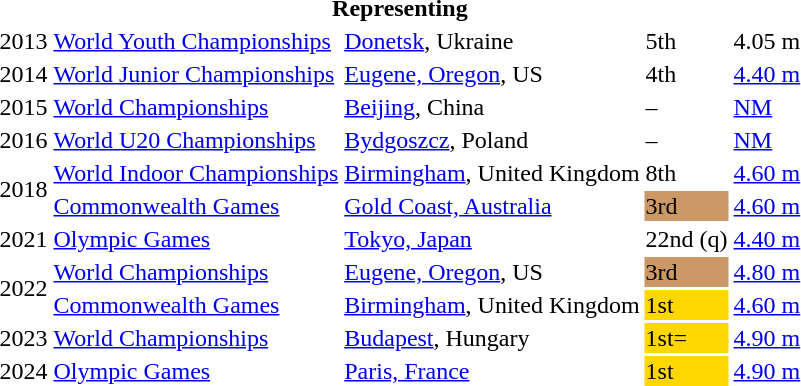<table>
<tr>
<th colspan="6">Representing </th>
</tr>
<tr>
<td>2013</td>
<td style="text-align:left;"><a href='#'>World Youth Championships</a></td>
<td style="text-align:left;"><a href='#'>Donetsk</a>, Ukraine</td>
<td>5th</td>
<td>4.05 m</td>
</tr>
<tr>
<td>2014</td>
<td style="text-align:left;"><a href='#'>World Junior Championships</a></td>
<td style="text-align:left;"><a href='#'>Eugene, Oregon</a>, US</td>
<td>4th</td>
<td><a href='#'>4.40 m</a></td>
</tr>
<tr>
<td>2015</td>
<td style="text-align:left;"><a href='#'>World Championships</a></td>
<td style="text-align:left;"><a href='#'>Beijing</a>, China</td>
<td>–</td>
<td><a href='#'>NM</a></td>
</tr>
<tr>
<td>2016</td>
<td style="text-align:left;"><a href='#'>World U20 Championships</a></td>
<td style="text-align:left;"><a href='#'>Bydgoszcz</a>, Poland</td>
<td>–</td>
<td><a href='#'>NM</a></td>
</tr>
<tr>
<td rowspan=2>2018</td>
<td style="text-align:left;"><a href='#'>World Indoor Championships</a></td>
<td style="text-align:left;"><a href='#'>Birmingham</a>, United Kingdom</td>
<td>8th</td>
<td><a href='#'>4.60 m</a></td>
</tr>
<tr>
<td style="text-align:left;"><a href='#'>Commonwealth Games</a></td>
<td style="text-align:left;"><a href='#'>Gold Coast, Australia</a></td>
<td style="background-color:#cc9966;">3rd</td>
<td><a href='#'>4.60 m</a></td>
</tr>
<tr>
<td>2021</td>
<td style="text-align:left;"><a href='#'>Olympic Games</a></td>
<td style="text-align:left;"><a href='#'>Tokyo, Japan</a></td>
<td>22nd (q)</td>
<td><a href='#'>4.40 m</a></td>
</tr>
<tr>
<td rowspan=2>2022</td>
<td style="text-align:left;"><a href='#'>World Championships</a></td>
<td style="text-align:left;"><a href='#'>Eugene, Oregon</a>, US</td>
<td style="background-color:#cc9966;">3rd</td>
<td><a href='#'>4.80 m</a></td>
</tr>
<tr>
<td style="text-align:left;"><a href='#'>Commonwealth Games</a></td>
<td style="text-align:left;"><a href='#'>Birmingham</a>, United Kingdom</td>
<td style="background-color:gold">1st</td>
<td><a href='#'>4.60 m</a></td>
</tr>
<tr>
<td>2023</td>
<td style="text-align:left;"><a href='#'>World Championships</a></td>
<td style="text-align:left;"><a href='#'>Budapest</a>, Hungary</td>
<td style="background-color:gold;">1st=</td>
<td><a href='#'>4.90 m</a></td>
</tr>
<tr>
<td>2024</td>
<td style="text-align:left;"><a href='#'>Olympic Games</a></td>
<td style="text-align:left;"><a href='#'>Paris, France</a></td>
<td style="background-color:gold;">1st</td>
<td><a href='#'>4.90 m</a></td>
</tr>
</table>
